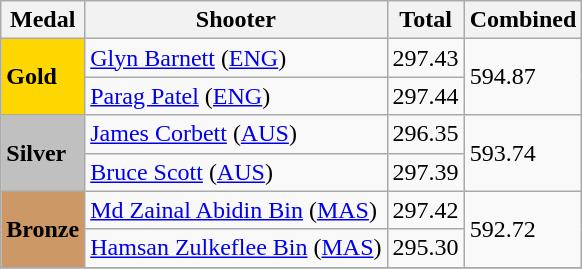<table class="wikitable">
<tr>
<th>Medal</th>
<th>Shooter</th>
<th>Total</th>
<th>Combined</th>
</tr>
<tr>
<td rowspan="2" bgcolor="gold"><strong>Gold</strong></td>
<td> <a href='#'>Glyn Barnett</a> (<a href='#'>ENG</a>)</td>
<td>297.43</td>
<td rowspan="2">594.87</td>
</tr>
<tr>
<td> <a href='#'>Parag Patel</a> (<a href='#'>ENG</a>)</td>
<td>297.44</td>
</tr>
<tr>
<td rowspan="2" bgcolor="silver"><strong>Silver</strong></td>
<td> <a href='#'>James Corbett</a> (<a href='#'>AUS</a>)</td>
<td>296.35</td>
<td rowspan="2">593.74</td>
</tr>
<tr>
<td> <a href='#'>Bruce Scott</a> (<a href='#'>AUS</a>)</td>
<td>297.39</td>
</tr>
<tr>
<td rowspan="2" bgcolor="cc9966"><strong>Bronze</strong></td>
<td> <a href='#'>Md Zainal Abidin Bin</a> (<a href='#'>MAS</a>)</td>
<td>297.42</td>
<td rowspan="2">592.72</td>
</tr>
<tr>
<td> <a href='#'>Hamsan Zulkeflee Bin</a> (<a href='#'>MAS</a>)</td>
<td>295.30</td>
</tr>
<tr>
</tr>
</table>
